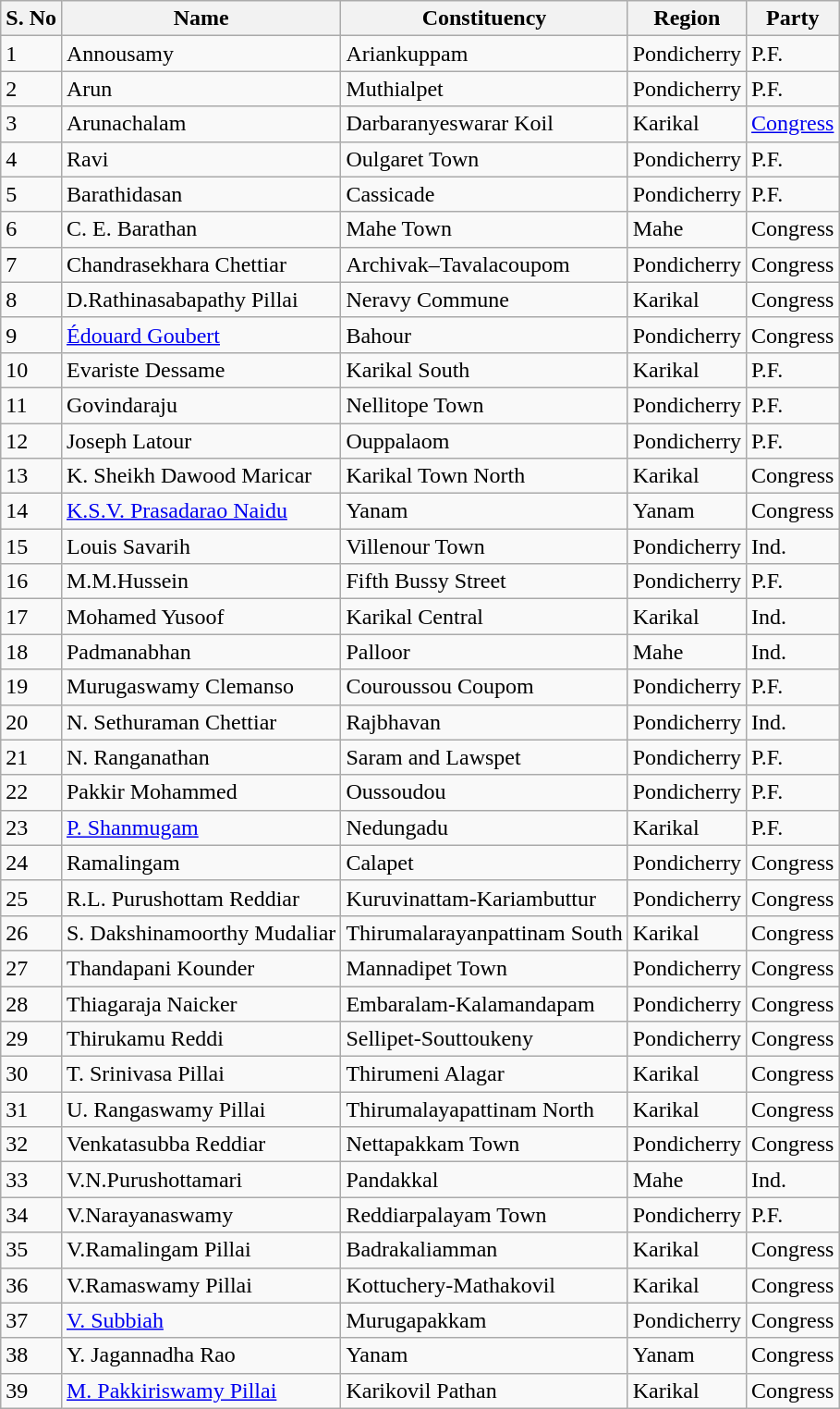<table class="wikitable sortable">
<tr>
<th>S. No</th>
<th>Name</th>
<th>Constituency</th>
<th>Region</th>
<th>Party</th>
</tr>
<tr>
<td>1</td>
<td>Annousamy</td>
<td>Ariankuppam</td>
<td>Pondicherry</td>
<td>P.F.</td>
</tr>
<tr>
<td>2</td>
<td>Arun</td>
<td>Muthialpet</td>
<td>Pondicherry</td>
<td>P.F.</td>
</tr>
<tr>
<td>3</td>
<td>Arunachalam</td>
<td>Darbaranyeswarar Koil</td>
<td>Karikal</td>
<td><a href='#'>Congress</a></td>
</tr>
<tr>
<td>4</td>
<td>Ravi</td>
<td>Oulgaret Town</td>
<td>Pondicherry</td>
<td>P.F.</td>
</tr>
<tr>
<td>5</td>
<td>Barathidasan</td>
<td>Cassicade</td>
<td>Pondicherry</td>
<td>P.F.</td>
</tr>
<tr>
<td>6</td>
<td>C. E. Barathan</td>
<td>Mahe Town</td>
<td>Mahe</td>
<td>Congress</td>
</tr>
<tr>
<td>7</td>
<td>Chandrasekhara Chettiar</td>
<td>Archivak–Tavalacoupom</td>
<td>Pondicherry</td>
<td>Congress</td>
</tr>
<tr>
<td>8</td>
<td>D.Rathinasabapathy Pillai</td>
<td>Neravy Commune</td>
<td>Karikal</td>
<td>Congress</td>
</tr>
<tr>
<td>9</td>
<td><a href='#'>Édouard Goubert</a></td>
<td>Bahour</td>
<td>Pondicherry</td>
<td>Congress</td>
</tr>
<tr>
<td>10</td>
<td>Evariste Dessame</td>
<td>Karikal South</td>
<td>Karikal</td>
<td>P.F.</td>
</tr>
<tr>
<td>11</td>
<td>Govindaraju</td>
<td>Nellitope Town</td>
<td>Pondicherry</td>
<td>P.F.</td>
</tr>
<tr>
<td>12</td>
<td>Joseph Latour</td>
<td>Ouppalaom</td>
<td>Pondicherry</td>
<td>P.F.</td>
</tr>
<tr>
<td>13</td>
<td>K. Sheikh Dawood Maricar</td>
<td>Karikal Town North</td>
<td>Karikal</td>
<td>Congress</td>
</tr>
<tr>
<td>14</td>
<td><a href='#'>K.S.V. Prasadarao Naidu</a></td>
<td>Yanam</td>
<td>Yanam</td>
<td>Congress</td>
</tr>
<tr>
<td>15</td>
<td>Louis Savarih</td>
<td>Villenour Town</td>
<td>Pondicherry</td>
<td>Ind.</td>
</tr>
<tr>
<td>16</td>
<td>M.M.Hussein</td>
<td>Fifth Bussy Street</td>
<td>Pondicherry</td>
<td>P.F.</td>
</tr>
<tr>
<td>17</td>
<td>Mohamed Yusoof</td>
<td>Karikal Central</td>
<td>Karikal</td>
<td>Ind.</td>
</tr>
<tr>
<td>18</td>
<td>Padmanabhan</td>
<td>Palloor</td>
<td>Mahe</td>
<td>Ind.</td>
</tr>
<tr>
<td>19</td>
<td>Murugaswamy Clemanso</td>
<td>Couroussou Coupom</td>
<td>Pondicherry</td>
<td>P.F.</td>
</tr>
<tr>
<td>20</td>
<td>N. Sethuraman Chettiar</td>
<td>Rajbhavan</td>
<td>Pondicherry</td>
<td>Ind.</td>
</tr>
<tr>
<td>21</td>
<td>N. Ranganathan</td>
<td>Saram and Lawspet</td>
<td>Pondicherry</td>
<td>P.F.</td>
</tr>
<tr>
<td>22</td>
<td>Pakkir Mohammed</td>
<td>Oussoudou</td>
<td>Pondicherry</td>
<td>P.F.</td>
</tr>
<tr>
<td>23</td>
<td><a href='#'>P. Shanmugam</a></td>
<td>Nedungadu</td>
<td>Karikal</td>
<td>P.F.</td>
</tr>
<tr>
<td>24</td>
<td>Ramalingam</td>
<td>Calapet</td>
<td>Pondicherry</td>
<td>Congress</td>
</tr>
<tr>
<td>25</td>
<td>R.L. Purushottam Reddiar</td>
<td>Kuruvinattam-Kariambuttur</td>
<td>Pondicherry</td>
<td>Congress</td>
</tr>
<tr>
<td>26</td>
<td>S. Dakshinamoorthy Mudaliar</td>
<td>Thirumalarayanpattinam South</td>
<td>Karikal</td>
<td>Congress</td>
</tr>
<tr>
<td>27</td>
<td>Thandapani Kounder</td>
<td>Mannadipet Town</td>
<td>Pondicherry</td>
<td>Congress</td>
</tr>
<tr>
<td>28</td>
<td>Thiagaraja Naicker</td>
<td>Embaralam-Kalamandapam</td>
<td>Pondicherry</td>
<td>Congress</td>
</tr>
<tr>
<td>29</td>
<td>Thirukamu Reddi</td>
<td>Sellipet-Souttoukeny</td>
<td>Pondicherry</td>
<td>Congress</td>
</tr>
<tr>
<td>30</td>
<td>T. Srinivasa Pillai</td>
<td>Thirumeni Alagar</td>
<td>Karikal</td>
<td>Congress</td>
</tr>
<tr>
<td>31</td>
<td>U. Rangaswamy Pillai</td>
<td>Thirumalayapattinam North</td>
<td>Karikal</td>
<td>Congress</td>
</tr>
<tr>
<td>32</td>
<td>Venkatasubba Reddiar</td>
<td>Nettapakkam Town</td>
<td>Pondicherry</td>
<td>Congress</td>
</tr>
<tr>
<td>33</td>
<td>V.N.Purushottamari</td>
<td>Pandakkal</td>
<td>Mahe</td>
<td>Ind.</td>
</tr>
<tr>
<td>34</td>
<td>V.Narayanaswamy</td>
<td>Reddiarpalayam Town</td>
<td>Pondicherry</td>
<td>P.F.</td>
</tr>
<tr>
<td>35</td>
<td>V.Ramalingam Pillai</td>
<td>Badrakaliamman</td>
<td>Karikal</td>
<td>Congress</td>
</tr>
<tr>
<td>36</td>
<td>V.Ramaswamy Pillai</td>
<td>Kottuchery-Mathakovil</td>
<td>Karikal</td>
<td>Congress</td>
</tr>
<tr>
<td>37</td>
<td><a href='#'>V. Subbiah</a></td>
<td>Murugapakkam</td>
<td>Pondicherry</td>
<td>Congress</td>
</tr>
<tr>
<td>38</td>
<td>Y. Jagannadha Rao</td>
<td>Yanam</td>
<td>Yanam</td>
<td>Congress</td>
</tr>
<tr>
<td>39</td>
<td><a href='#'>M. Pakkiriswamy Pillai</a></td>
<td>Karikovil Pathan</td>
<td>Karikal</td>
<td>Congress</td>
</tr>
</table>
